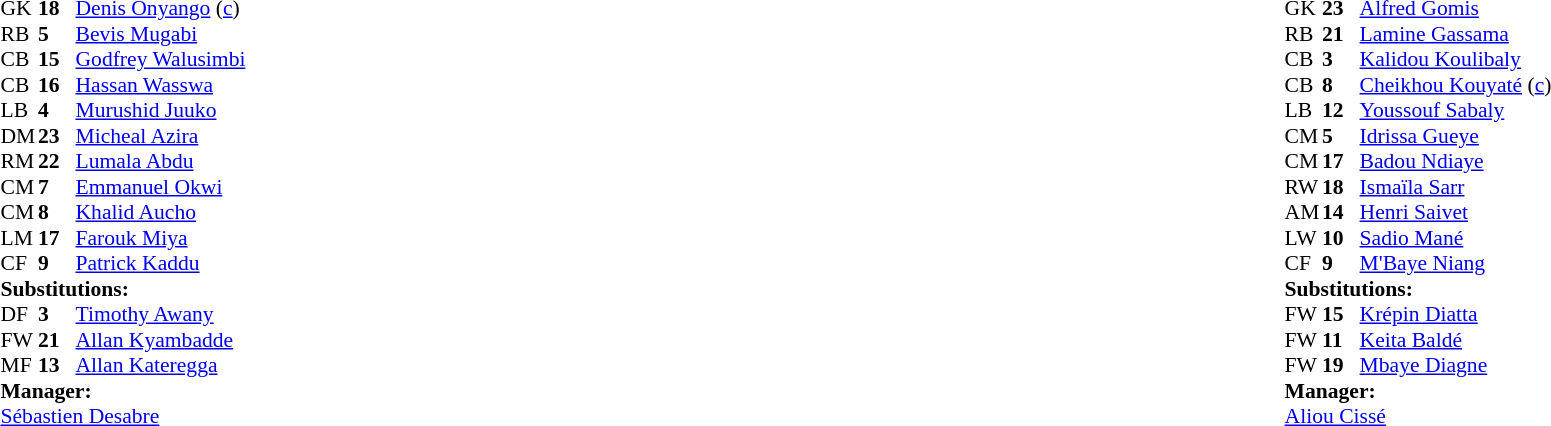<table width="100%">
<tr>
<td valign="top" width="40%"><br><table style="font-size:90%" cellspacing="0" cellpadding="0">
<tr>
<th width=25></th>
<th width=25></th>
</tr>
<tr>
<td>GK</td>
<td><strong>18</strong></td>
<td><a href='#'>Denis Onyango</a> (<a href='#'>c</a>)</td>
<td></td>
</tr>
<tr>
<td>RB</td>
<td><strong>5</strong></td>
<td><a href='#'>Bevis Mugabi</a></td>
</tr>
<tr>
<td>CB</td>
<td><strong>15</strong></td>
<td><a href='#'>Godfrey Walusimbi</a></td>
</tr>
<tr>
<td>CB</td>
<td><strong>16</strong></td>
<td><a href='#'>Hassan Wasswa</a></td>
<td></td>
<td></td>
</tr>
<tr>
<td>LB</td>
<td><strong>4</strong></td>
<td><a href='#'>Murushid Juuko</a></td>
</tr>
<tr>
<td>DM</td>
<td><strong>23</strong></td>
<td><a href='#'>Micheal Azira</a></td>
</tr>
<tr>
<td>RM</td>
<td><strong>22</strong></td>
<td><a href='#'>Lumala Abdu</a></td>
</tr>
<tr>
<td>CM</td>
<td><strong>7</strong></td>
<td><a href='#'>Emmanuel Okwi</a></td>
<td></td>
</tr>
<tr>
<td>CM</td>
<td><strong>8</strong></td>
<td><a href='#'>Khalid Aucho</a></td>
<td></td>
<td></td>
</tr>
<tr>
<td>LM</td>
<td><strong>17</strong></td>
<td><a href='#'>Farouk Miya</a></td>
</tr>
<tr>
<td>CF</td>
<td><strong>9</strong></td>
<td><a href='#'>Patrick Kaddu</a></td>
<td></td>
<td></td>
</tr>
<tr>
<td colspan=3><strong>Substitutions:</strong></td>
</tr>
<tr>
<td>DF</td>
<td><strong>3</strong></td>
<td><a href='#'>Timothy Awany</a></td>
<td></td>
<td></td>
</tr>
<tr>
<td>FW</td>
<td><strong>21</strong></td>
<td><a href='#'>Allan Kyambadde</a></td>
<td></td>
<td></td>
</tr>
<tr>
<td>MF</td>
<td><strong>13</strong></td>
<td><a href='#'>Allan Kateregga</a></td>
<td></td>
<td></td>
</tr>
<tr>
<td colspan=3><strong>Manager:</strong></td>
</tr>
<tr>
<td colspan=3> <a href='#'>Sébastien Desabre</a></td>
</tr>
</table>
</td>
<td valign="top"></td>
<td valign="top" width="50%"><br><table style="font-size:90%; margin:auto" cellspacing="0" cellpadding="0">
<tr>
<th width=25></th>
<th width=25></th>
</tr>
<tr>
<td>GK</td>
<td><strong>23</strong></td>
<td><a href='#'>Alfred Gomis</a></td>
</tr>
<tr>
<td>RB</td>
<td><strong>21</strong></td>
<td><a href='#'>Lamine Gassama</a></td>
</tr>
<tr>
<td>CB</td>
<td><strong>3</strong></td>
<td><a href='#'>Kalidou Koulibaly</a></td>
<td></td>
</tr>
<tr>
<td>CB</td>
<td><strong>8</strong></td>
<td><a href='#'>Cheikhou Kouyaté</a> (<a href='#'>c</a>)</td>
</tr>
<tr>
<td>LB</td>
<td><strong>12</strong></td>
<td><a href='#'>Youssouf Sabaly</a></td>
</tr>
<tr>
<td>CM</td>
<td><strong>5</strong></td>
<td><a href='#'>Idrissa Gueye</a></td>
</tr>
<tr>
<td>CM</td>
<td><strong>17</strong></td>
<td><a href='#'>Badou Ndiaye</a></td>
<td></td>
</tr>
<tr>
<td>RW</td>
<td><strong>18</strong></td>
<td><a href='#'>Ismaïla Sarr</a></td>
<td></td>
<td></td>
</tr>
<tr>
<td>AM</td>
<td><strong>14</strong></td>
<td><a href='#'>Henri Saivet</a></td>
<td></td>
<td></td>
</tr>
<tr>
<td>LW</td>
<td><strong>10</strong></td>
<td><a href='#'>Sadio Mané</a></td>
</tr>
<tr>
<td>CF</td>
<td><strong>9</strong></td>
<td><a href='#'>M'Baye Niang</a></td>
<td></td>
<td></td>
</tr>
<tr>
<td colspan=3><strong>Substitutions:</strong></td>
</tr>
<tr>
<td>FW</td>
<td><strong>15</strong></td>
<td><a href='#'>Krépin Diatta</a></td>
<td></td>
<td></td>
</tr>
<tr>
<td>FW</td>
<td><strong>11</strong></td>
<td><a href='#'>Keita Baldé</a></td>
<td></td>
<td></td>
</tr>
<tr>
<td>FW</td>
<td><strong>19</strong></td>
<td><a href='#'>Mbaye Diagne</a></td>
<td></td>
<td></td>
</tr>
<tr>
<td colspan=3><strong>Manager:</strong></td>
</tr>
<tr>
<td colspan=3> <a href='#'>Aliou Cissé</a></td>
</tr>
</table>
</td>
</tr>
</table>
